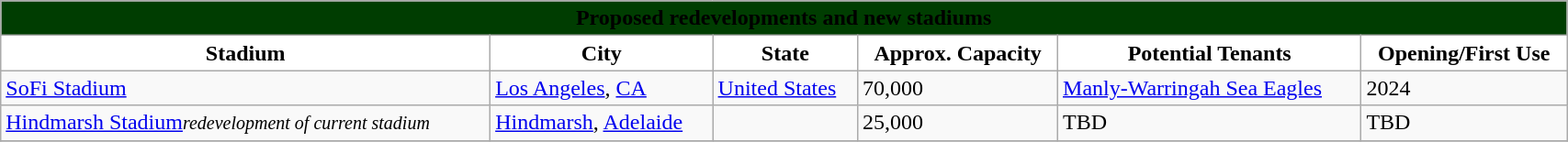<table class="wikitable" style="width: 90%">
<tr>
<td colspan="7" align="center" bgcolor="#003D01"><strong><span>Proposed redevelopments and new stadiums</span></strong></td>
</tr>
<tr>
<th style="background:white">Stadium</th>
<th style="background:white">City</th>
<th style="background:white">State</th>
<th style="background:white">Approx. Capacity</th>
<th style="background:white">Potential Tenants</th>
<th style="background:white">Opening/First Use</th>
</tr>
<tr>
<td><a href='#'>SoFi Stadium</a></td>
<td><a href='#'>Los Angeles</a>, <a href='#'>CA</a></td>
<td> <a href='#'>United States</a></td>
<td>70,000</td>
<td> <a href='#'>Manly-Warringah Sea Eagles</a></td>
<td>2024</td>
</tr>
<tr>
<td><a href='#'>Hindmarsh Stadium</a><small><em>redevelopment of current stadium</em></small></td>
<td><a href='#'>Hindmarsh</a>, <a href='#'>Adelaide</a></td>
<td></td>
<td>25,000</td>
<td>TBD</td>
<td>TBD</td>
</tr>
<tr>
</tr>
</table>
